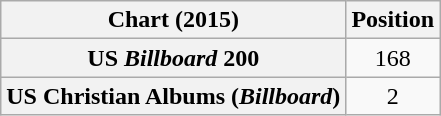<table class="wikitable sortable plainrowheaders">
<tr>
<th scope="col">Chart (2015)</th>
<th scope="col">Position</th>
</tr>
<tr>
<th scope="row">US <em>Billboard</em> 200</th>
<td align="center">168</td>
</tr>
<tr>
<th scope="row">US Christian Albums (<em>Billboard</em>)</th>
<td align="center">2</td>
</tr>
</table>
